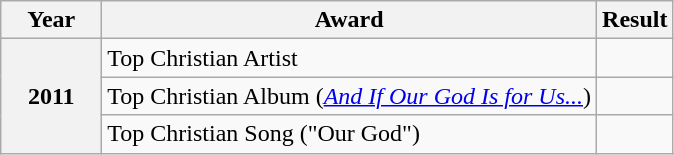<table class="wikitable">
<tr>
<th style="width:60px;">Year</th>
<th>Award</th>
<th>Result</th>
</tr>
<tr>
<th rowspan="3">2011</th>
<td>Top Christian Artist</td>
<td></td>
</tr>
<tr>
<td>Top Christian Album (<em><a href='#'>And If Our God Is for Us...</a></em>)</td>
<td></td>
</tr>
<tr>
<td>Top Christian Song ("Our God")</td>
<td></td>
</tr>
</table>
